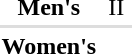<table>
<tr>
<th scope="row">Men's</th>
<td></td>
<td> II</td>
<td></td>
</tr>
<tr bgcolor=#DDDDDD>
<td colspan=4></td>
</tr>
<tr>
<th scope="row">Women's</th>
<td></td>
<td></td>
<td></td>
</tr>
</table>
